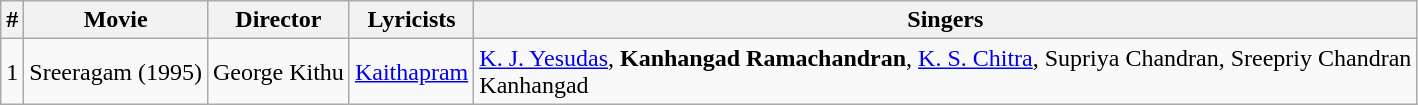<table class="wikitable">
<tr>
<th>#</th>
<th>Movie</th>
<th>Director</th>
<th>Lyricists</th>
<th>Singers</th>
</tr>
<tr>
<td>1</td>
<td>Sreeragam (1995)</td>
<td>George Kithu</td>
<td><a href='#'>Kaithapram</a></td>
<td><a href='#'>K. J. Yesudas</a>, <strong>Kanhangad Ramachandran</strong>, <a href='#'>K. S. Chitra</a>, Supriya Chandran, Sreepriy Chandran<br>Kanhangad</td>
</tr>
</table>
